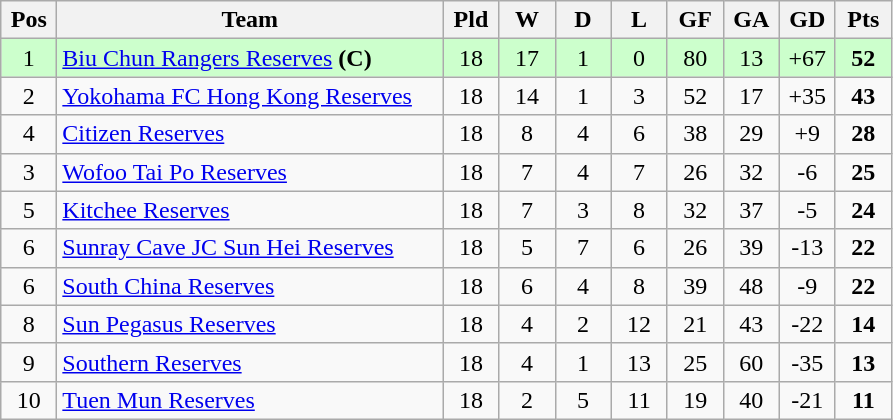<table class="wikitable" style="text-align:center">
<tr>
<th width=30>Pos</th>
<th width=250>Team</th>
<th width=30>Pld</th>
<th width=30>W</th>
<th width=30>D</th>
<th width=30>L</th>
<th width=30>GF</th>
<th width=30>GA</th>
<th width=30>GD</th>
<th width=30>Pts</th>
</tr>
<tr bgcolor=#ccffcc>
<td>1</td>
<td align=left><a href='#'>Biu Chun Rangers Reserves</a> <strong>(C)</strong></td>
<td>18</td>
<td>17</td>
<td>1</td>
<td>0</td>
<td>80</td>
<td>13</td>
<td>+67</td>
<td><strong>52</strong></td>
</tr>
<tr>
<td>2</td>
<td align=left><a href='#'>Yokohama FC Hong Kong Reserves</a></td>
<td>18</td>
<td>14</td>
<td>1</td>
<td>3</td>
<td>52</td>
<td>17</td>
<td>+35</td>
<td><strong>43</strong></td>
</tr>
<tr>
<td>4</td>
<td align=left><a href='#'>Citizen Reserves</a></td>
<td>18</td>
<td>8</td>
<td>4</td>
<td>6</td>
<td>38</td>
<td>29</td>
<td>+9</td>
<td><strong>28</strong></td>
</tr>
<tr>
<td>3</td>
<td align=left><a href='#'>Wofoo Tai Po Reserves</a></td>
<td>18</td>
<td>7</td>
<td>4</td>
<td>7</td>
<td>26</td>
<td>32</td>
<td>-6</td>
<td><strong>25</strong></td>
</tr>
<tr>
<td>5</td>
<td align=left><a href='#'>Kitchee Reserves</a></td>
<td>18</td>
<td>7</td>
<td>3</td>
<td>8</td>
<td>32</td>
<td>37</td>
<td>-5</td>
<td><strong>24</strong></td>
</tr>
<tr>
<td>6</td>
<td align=left><a href='#'>Sunray Cave JC Sun Hei Reserves</a></td>
<td>18</td>
<td>5</td>
<td>7</td>
<td>6</td>
<td>26</td>
<td>39</td>
<td>-13</td>
<td><strong>22</strong></td>
</tr>
<tr>
<td>6</td>
<td align=left><a href='#'>South China Reserves</a></td>
<td>18</td>
<td>6</td>
<td>4</td>
<td>8</td>
<td>39</td>
<td>48</td>
<td>-9</td>
<td><strong>22</strong></td>
</tr>
<tr>
<td>8</td>
<td align=left><a href='#'>Sun Pegasus Reserves</a></td>
<td>18</td>
<td>4</td>
<td>2</td>
<td>12</td>
<td>21</td>
<td>43</td>
<td>-22</td>
<td><strong>14</strong></td>
</tr>
<tr>
<td>9</td>
<td align=left><a href='#'>Southern Reserves</a></td>
<td>18</td>
<td>4</td>
<td>1</td>
<td>13</td>
<td>25</td>
<td>60</td>
<td>-35</td>
<td><strong>13</strong></td>
</tr>
<tr>
<td>10</td>
<td align=left><a href='#'>Tuen Mun Reserves</a></td>
<td>18</td>
<td>2</td>
<td>5</td>
<td>11</td>
<td>19</td>
<td>40</td>
<td>-21</td>
<td><strong>11</strong></td>
</tr>
</table>
